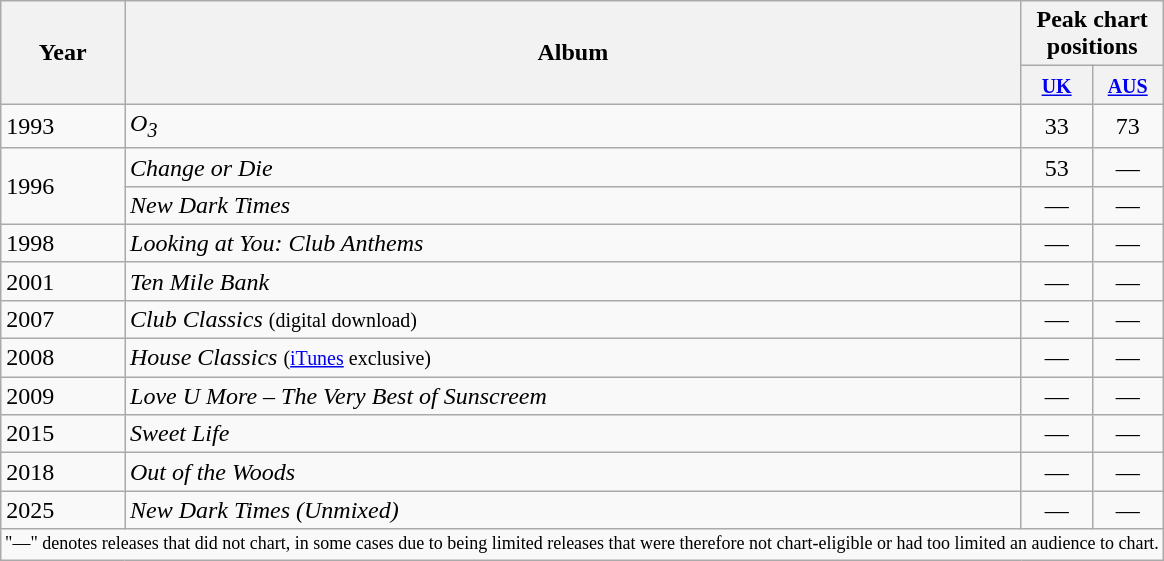<table class="wikitable">
<tr>
<th scope="col" rowspan="2">Year</th>
<th scope="col" rowspan="2">Album</th>
<th scope="col" colspan="2">Peak chart positions</th>
</tr>
<tr>
<th style="width:40px;"><small><a href='#'>UK</a></small><br></th>
<th style="width:40px;"><small><a href='#'>AUS</a></small><br></th>
</tr>
<tr>
<td rowspan="1">1993</td>
<td><em>O<sub>3</sub></em></td>
<td align=center>33</td>
<td align=center>73</td>
</tr>
<tr>
<td rowspan="2">1996</td>
<td><em>Change or Die</em></td>
<td align=center>53</td>
<td align=center>―</td>
</tr>
<tr>
<td><em>New Dark Times</em></td>
<td align=center>―</td>
<td align=center>―</td>
</tr>
<tr>
<td rowspan="1">1998</td>
<td><em>Looking at You: Club Anthems</em></td>
<td align=center>―</td>
<td align=center>―</td>
</tr>
<tr>
<td rowspan="1">2001</td>
<td><em>Ten Mile Bank</em></td>
<td align=center>―</td>
<td align=center>―</td>
</tr>
<tr>
<td rowspan="1">2007</td>
<td><em>Club Classics</em> <small>(digital download)</small></td>
<td align=center>―</td>
<td align=center>―</td>
</tr>
<tr>
<td rowspan="1">2008</td>
<td><em>House Classics</em> <small>(<a href='#'>iTunes</a> exclusive)</small></td>
<td align=center>―</td>
<td align=center>―</td>
</tr>
<tr>
<td rowspan="1">2009</td>
<td><em>Love U More – The Very Best of Sunscreem</em></td>
<td align=center>―</td>
<td align=center>―</td>
</tr>
<tr>
<td rowspan="1">2015</td>
<td><em>Sweet Life</em></td>
<td align=center>―</td>
<td align=center>―</td>
</tr>
<tr>
<td rowspan="1">2018</td>
<td><em>Out of the Woods</em></td>
<td align=center>―</td>
<td align=center>―</td>
</tr>
<tr>
<td rowspan="1">2025</td>
<td><em>New Dark Times (Unmixed)</em></td>
<td align=center>―</td>
<td align=center>―</td>
</tr>
<tr>
<td colspan="6" style="text-align:center; font-size:9pt;">"—" denotes releases that did not chart, in some cases due to being limited releases that were therefore not chart-eligible or had too limited an audience to chart.</td>
</tr>
</table>
